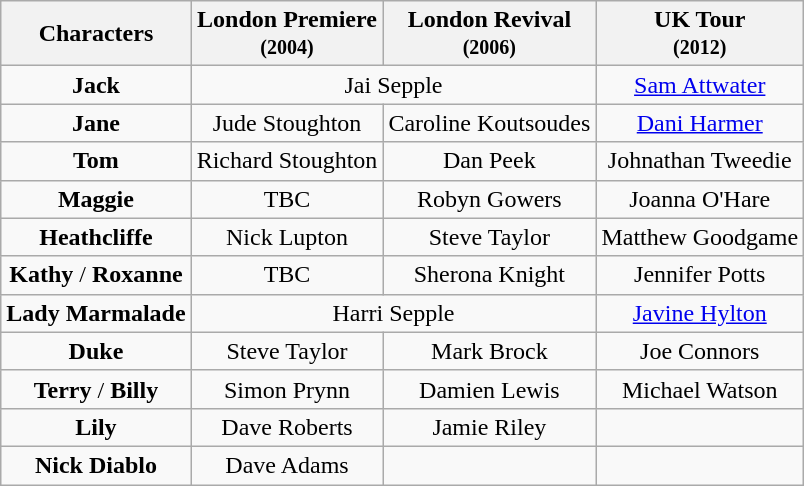<table class="wikitable" style = "text-align:center;">
<tr>
<th>Characters</th>
<th>London Premiere <br><small>(2004)</small></th>
<th>London Revival <br><small>(2006)</small></th>
<th>UK Tour <br> <small>(2012)</small></th>
</tr>
<tr>
<td><strong>Jack</strong></td>
<td colspan="2">Jai Sepple</td>
<td><a href='#'>Sam Attwater</a></td>
</tr>
<tr>
<td><strong>Jane</strong></td>
<td>Jude Stoughton</td>
<td>Caroline Koutsoudes</td>
<td><a href='#'>Dani Harmer</a></td>
</tr>
<tr>
<td><strong>Tom</strong></td>
<td>Richard Stoughton</td>
<td>Dan Peek</td>
<td>Johnathan Tweedie</td>
</tr>
<tr>
<td><strong>Maggie</strong></td>
<td>TBC</td>
<td>Robyn Gowers</td>
<td>Joanna O'Hare</td>
</tr>
<tr>
<td><strong>Heathcliffe</strong></td>
<td>Nick Lupton</td>
<td>Steve Taylor</td>
<td>Matthew Goodgame</td>
</tr>
<tr>
<td><strong>Kathy</strong> / <strong>Roxanne</strong></td>
<td>TBC</td>
<td>Sherona Knight</td>
<td>Jennifer Potts</td>
</tr>
<tr>
<td><strong>Lady Marmalade</strong></td>
<td colspan="2">Harri Sepple</td>
<td><a href='#'>Javine Hylton</a></td>
</tr>
<tr>
<td><strong>Duke</strong></td>
<td>Steve Taylor</td>
<td>Mark Brock</td>
<td>Joe Connors</td>
</tr>
<tr>
<td><strong>Terry</strong> / <strong>Billy</strong></td>
<td>Simon Prynn</td>
<td>Damien Lewis</td>
<td>Michael Watson</td>
</tr>
<tr>
<td><strong>Lily</strong></td>
<td>Dave Roberts</td>
<td>Jamie Riley</td>
<td></td>
</tr>
<tr>
<td><strong>Nick Diablo</strong></td>
<td Dave Adams (actor)>Dave Adams</td>
<td></td>
<td></td>
</tr>
</table>
